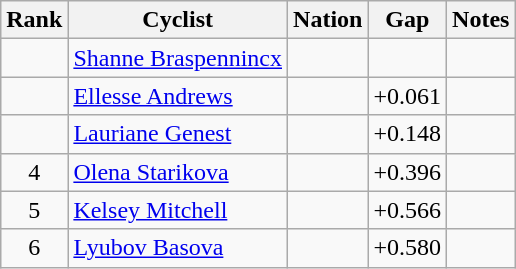<table class="wikitable" style="text-align:center">
<tr>
<th>Rank</th>
<th>Cyclist</th>
<th>Nation</th>
<th>Gap</th>
<th>Notes</th>
</tr>
<tr>
<td></td>
<td align=left><a href='#'>Shanne Braspennincx</a></td>
<td align=left></td>
<td></td>
<td></td>
</tr>
<tr>
<td></td>
<td align=left><a href='#'>Ellesse Andrews</a></td>
<td align=left></td>
<td>+0.061</td>
<td></td>
</tr>
<tr>
<td></td>
<td align=left><a href='#'>Lauriane Genest</a></td>
<td align=left></td>
<td>+0.148</td>
<td></td>
</tr>
<tr>
<td>4</td>
<td align=left><a href='#'>Olena Starikova</a></td>
<td align=left></td>
<td>+0.396</td>
<td></td>
</tr>
<tr>
<td>5</td>
<td align=left><a href='#'>Kelsey Mitchell</a></td>
<td align=left></td>
<td>+0.566</td>
<td></td>
</tr>
<tr>
<td>6</td>
<td align=left><a href='#'>Lyubov Basova</a></td>
<td align=left></td>
<td>+0.580</td>
<td></td>
</tr>
</table>
